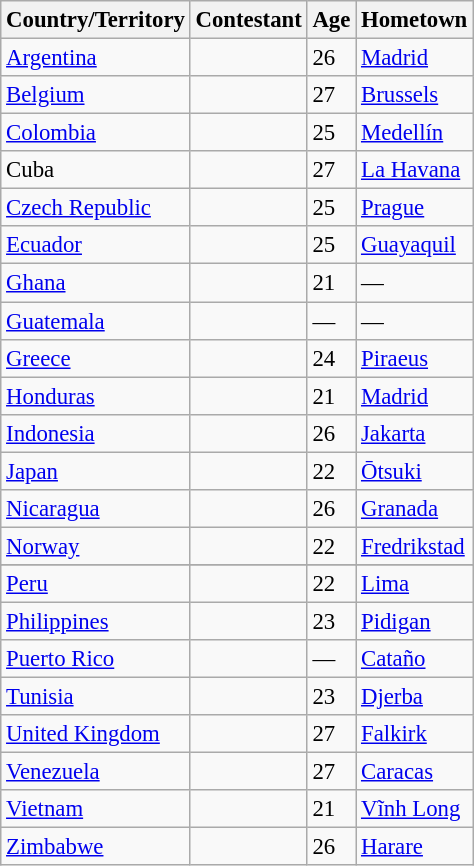<table class="wikitable sortable" style="font-size: 95%;">
<tr>
<th>Country/Territory</th>
<th>Contestant</th>
<th>Age</th>
<th>Hometown</th>
</tr>
<tr>
<td> <a href='#'>Argentina</a></td>
<td></td>
<td>26</td>
<td><a href='#'>Madrid</a></td>
</tr>
<tr>
<td> <a href='#'>Belgium</a></td>
<td></td>
<td>27</td>
<td><a href='#'>Brussels</a></td>
</tr>
<tr>
<td> <a href='#'>Colombia</a></td>
<td></td>
<td>25</td>
<td><a href='#'>Medellín</a></td>
</tr>
<tr>
<td> Cuba</td>
<td></td>
<td>27</td>
<td><a href='#'>La Havana</a></td>
</tr>
<tr>
<td> <a href='#'>Czech Republic</a></td>
<td></td>
<td>25</td>
<td><a href='#'>Prague</a></td>
</tr>
<tr>
<td> <a href='#'>Ecuador</a></td>
<td></td>
<td>25</td>
<td><a href='#'>Guayaquil</a></td>
</tr>
<tr>
<td> <a href='#'>Ghana</a></td>
<td></td>
<td>21</td>
<td>—</td>
</tr>
<tr>
<td> <a href='#'>Guatemala</a></td>
<td></td>
<td>—</td>
<td>—</td>
</tr>
<tr>
<td> <a href='#'>Greece</a></td>
<td></td>
<td>24</td>
<td><a href='#'>Piraeus</a></td>
</tr>
<tr>
<td> <a href='#'>Honduras</a></td>
<td></td>
<td>21</td>
<td><a href='#'>Madrid</a></td>
</tr>
<tr>
<td> <a href='#'>Indonesia</a></td>
<td></td>
<td>26</td>
<td><a href='#'>Jakarta</a></td>
</tr>
<tr>
<td> <a href='#'>Japan</a></td>
<td></td>
<td>22</td>
<td><a href='#'>Ōtsuki</a></td>
</tr>
<tr>
<td> <a href='#'>Nicaragua</a></td>
<td></td>
<td>26</td>
<td><a href='#'>Granada</a></td>
</tr>
<tr>
<td> <a href='#'>Norway</a></td>
<td></td>
<td>22</td>
<td><a href='#'>Fredrikstad</a></td>
</tr>
<tr>
</tr>
<tr>
<td> <a href='#'>Peru</a></td>
<td></td>
<td>22</td>
<td><a href='#'>Lima</a></td>
</tr>
<tr>
<td> <a href='#'>Philippines</a></td>
<td></td>
<td>23</td>
<td><a href='#'>Pidigan</a></td>
</tr>
<tr>
<td> <a href='#'>Puerto Rico</a></td>
<td></td>
<td>—</td>
<td><a href='#'>Cataño</a></td>
</tr>
<tr>
<td> <a href='#'>Tunisia</a></td>
<td></td>
<td>23</td>
<td><a href='#'>Djerba</a></td>
</tr>
<tr>
<td> <a href='#'>United Kingdom</a></td>
<td></td>
<td>27</td>
<td><a href='#'>Falkirk</a></td>
</tr>
<tr>
<td> <a href='#'>Venezuela</a></td>
<td></td>
<td>27</td>
<td><a href='#'>Caracas</a></td>
</tr>
<tr>
<td> <a href='#'>Vietnam</a></td>
<td></td>
<td>21</td>
<td><a href='#'>Vĩnh Long</a></td>
</tr>
<tr>
<td> <a href='#'>Zimbabwe</a></td>
<td></td>
<td>26</td>
<td><a href='#'>Harare</a></td>
</tr>
</table>
